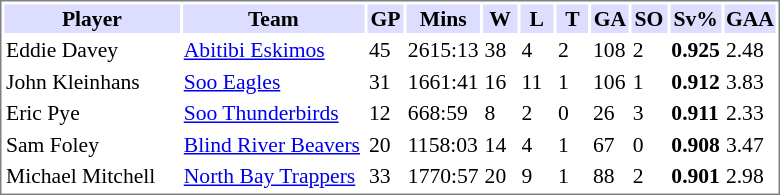<table cellpadding="0">
<tr align="left" style="vertical-align: top">
<td></td>
<td><br><table cellpadding="1" width="520px" style="font-size: 90%; border: 1px solid gray;">
<tr>
<th bgcolor="#DDDDFF" width="27.5%">Player</th>
<th bgcolor="#DDDDFF" width="27.5%">Team</th>
<th bgcolor="#DDDDFF" width="5%">GP</th>
<th bgcolor="#DDDDFF" width="5%">Mins</th>
<th bgcolor="#DDDDFF" width="5%">W</th>
<th bgcolor="#DDDDFF" width="5%">L</th>
<th bgcolor="#DDDDFF" width="5%">T</th>
<th bgcolor="#DDDDFF" width="5%">GA</th>
<th bgcolor="#DDDDFF" width="5%">SO</th>
<th bgcolor="#DDDDFF" width="5%">Sv%</th>
<th bgcolor="#DDDDFF" width="5%">GAA</th>
</tr>
<tr>
<td>Eddie Davey</td>
<td><a href='#'>Abitibi Eskimos</a></td>
<td>45</td>
<td>2615:13</td>
<td>38</td>
<td>4</td>
<td>2</td>
<td>108</td>
<td>2</td>
<td><strong>0.925</strong></td>
<td>2.48</td>
</tr>
<tr>
<td>John Kleinhans</td>
<td><a href='#'>Soo Eagles</a></td>
<td>31</td>
<td>1661:41</td>
<td>16</td>
<td>11</td>
<td>1</td>
<td>106</td>
<td>1</td>
<td><strong>0.912</strong></td>
<td>3.83</td>
</tr>
<tr>
<td>Eric Pye</td>
<td><a href='#'>Soo Thunderbirds</a></td>
<td>12</td>
<td>668:59</td>
<td>8</td>
<td>2</td>
<td>0</td>
<td>26</td>
<td>3</td>
<td><strong>0.911</strong></td>
<td>2.33</td>
</tr>
<tr>
<td>Sam Foley</td>
<td><a href='#'>Blind River Beavers</a></td>
<td>20</td>
<td>1158:03</td>
<td>14</td>
<td>4</td>
<td>1</td>
<td>67</td>
<td>0</td>
<td><strong>0.908</strong></td>
<td>3.47</td>
</tr>
<tr>
<td>Michael Mitchell</td>
<td><a href='#'>North Bay Trappers</a></td>
<td>33</td>
<td>1770:57</td>
<td>20</td>
<td>9</td>
<td>1</td>
<td>88</td>
<td>2</td>
<td><strong>0.901</strong></td>
<td>2.98</td>
</tr>
</table>
</td>
</tr>
</table>
